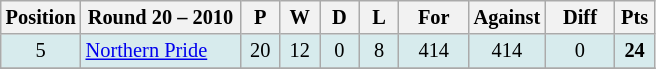<table class="wikitable" style="text-align:center; font-size:85%;">
<tr>
<th width=40 abbr="Position">Position</th>
<th width=100>Round 20 – 2010</th>
<th width=20 abbr="Played">P</th>
<th width=20 abbr="Won">W</th>
<th width=20 abbr="Drawn">D</th>
<th width=20 abbr="Lost">L</th>
<th width=40 abbr="Points for">For</th>
<th width=40 abbr="Points against">Against</th>
<th width=40 abbr="Points difference">Diff</th>
<th width=20 abbr="Points">Pts</th>
</tr>
<tr style="background: #d7ebed;">
<td>5</td>
<td style="text-align:left;"> <a href='#'>Northern Pride</a></td>
<td>20</td>
<td>12</td>
<td>0</td>
<td>8</td>
<td>414</td>
<td>414</td>
<td>0</td>
<td><strong>24</strong></td>
</tr>
<tr>
</tr>
</table>
